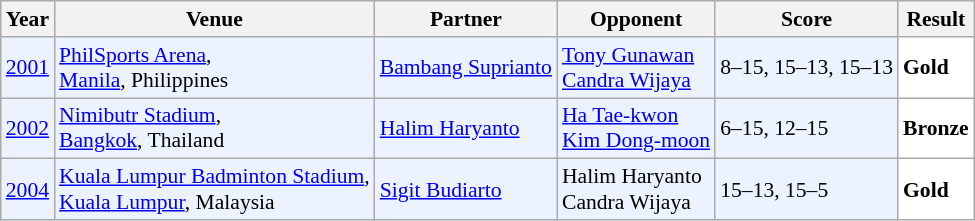<table class="sortable wikitable" style="font-size: 90%;">
<tr>
<th>Year</th>
<th>Venue</th>
<th>Partner</th>
<th>Opponent</th>
<th>Score</th>
<th>Result</th>
</tr>
<tr style="background:#ECF2FF">
<td align="center"><a href='#'>2001</a></td>
<td align="left"><a href='#'>PhilSports Arena</a>,<br><a href='#'>Manila</a>, Philippines</td>
<td align="left"> <a href='#'>Bambang Suprianto</a></td>
<td align="left"> <a href='#'>Tony Gunawan</a><br> <a href='#'>Candra Wijaya</a></td>
<td align="left">8–15, 15–13, 15–13</td>
<td style="text-align:left; background:white"> <strong>Gold</strong></td>
</tr>
<tr style="background:#ECF2FF">
<td align="center"><a href='#'>2002</a></td>
<td align="left"><a href='#'>Nimibutr Stadium</a>,<br><a href='#'>Bangkok</a>, Thailand</td>
<td align="left"> <a href='#'>Halim Haryanto</a></td>
<td align="left"> <a href='#'>Ha Tae-kwon</a><br> <a href='#'>Kim Dong-moon</a></td>
<td align="left">6–15, 12–15</td>
<td style="text-align:left; background:white"> <strong>Bronze</strong></td>
</tr>
<tr style="background:#ECF2FF">
<td align="center"><a href='#'>2004</a></td>
<td align="left"><a href='#'>Kuala Lumpur Badminton Stadium</a>,<br><a href='#'>Kuala Lumpur</a>, Malaysia</td>
<td align="left"> <a href='#'>Sigit Budiarto</a></td>
<td align="left"> Halim Haryanto<br> Candra Wijaya</td>
<td align="left">15–13, 15–5</td>
<td style="text-align:left; background:white"> <strong>Gold</strong></td>
</tr>
</table>
